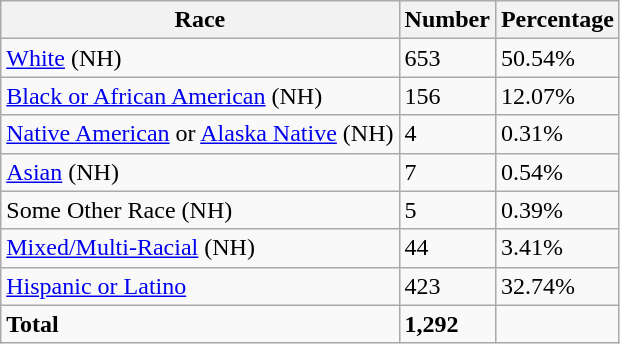<table class="wikitable">
<tr>
<th>Race</th>
<th>Number</th>
<th>Percentage</th>
</tr>
<tr>
<td><a href='#'>White</a> (NH)</td>
<td>653</td>
<td>50.54%</td>
</tr>
<tr>
<td><a href='#'>Black or African American</a> (NH)</td>
<td>156</td>
<td>12.07%</td>
</tr>
<tr>
<td><a href='#'>Native American</a> or <a href='#'>Alaska Native</a> (NH)</td>
<td>4</td>
<td>0.31%</td>
</tr>
<tr>
<td><a href='#'>Asian</a> (NH)</td>
<td>7</td>
<td>0.54%</td>
</tr>
<tr>
<td>Some Other Race (NH)</td>
<td>5</td>
<td>0.39%</td>
</tr>
<tr>
<td><a href='#'>Mixed/Multi-Racial</a> (NH)</td>
<td>44</td>
<td>3.41%</td>
</tr>
<tr>
<td><a href='#'>Hispanic or Latino</a></td>
<td>423</td>
<td>32.74%</td>
</tr>
<tr>
<td><strong>Total</strong></td>
<td><strong>1,292</strong></td>
<td></td>
</tr>
</table>
